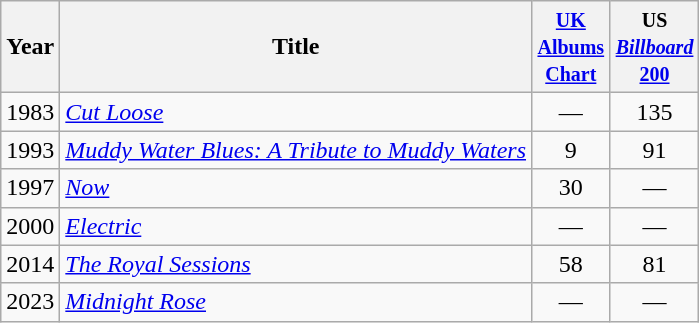<table class="wikitable">
<tr>
<th>Year</th>
<th>Title</th>
<th width="45"><small><a href='#'>UK Albums Chart</a></small></th>
<th width="45"><small>US <a href='#'><em>Billboard</em> 200</a></small></th>
</tr>
<tr>
<td>1983</td>
<td><em><a href='#'>Cut Loose</a></em></td>
<td align="center">—</td>
<td align="center">135</td>
</tr>
<tr>
<td>1993</td>
<td><em><a href='#'>Muddy Water Blues: A Tribute to Muddy Waters</a></em></td>
<td align="center">9</td>
<td align="center">91</td>
</tr>
<tr>
<td>1997</td>
<td><em><a href='#'>Now</a></em></td>
<td align="center">30</td>
<td align="center">—</td>
</tr>
<tr>
<td>2000</td>
<td><em><a href='#'>Electric</a></em></td>
<td align="center">—</td>
<td align="center">—</td>
</tr>
<tr>
<td>2014</td>
<td><em><a href='#'>The Royal Sessions</a></em></td>
<td align="center">58</td>
<td align="center">81</td>
</tr>
<tr>
<td>2023</td>
<td><em><a href='#'>Midnight Rose</a></em></td>
<td align="center">—</td>
<td align="center">—</td>
</tr>
</table>
